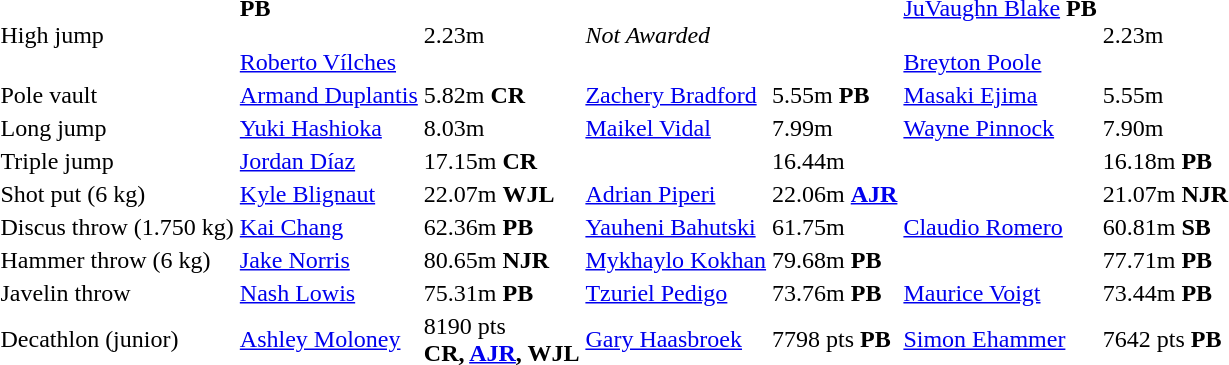<table>
<tr>
<td>High jump<br></td>
<td> <strong>PB</strong><br><br><a href='#'>Roberto Vílches</a><br></td>
<td>2.23m</td>
<td colspan=2><em>Not Awarded</em></td>
<td><a href='#'>JuVaughn Blake</a> <strong>PB</strong><br><br><a href='#'>Breyton Poole</a><br></td>
<td>2.23m</td>
</tr>
<tr>
<td>Pole vault<br></td>
<td><a href='#'>Armand Duplantis</a><br></td>
<td>5.82m <strong>CR</strong></td>
<td><a href='#'>Zachery Bradford</a><br></td>
<td>5.55m <strong>PB</strong></td>
<td><a href='#'>Masaki Ejima</a><br></td>
<td>5.55m</td>
</tr>
<tr>
<td>Long jump<br></td>
<td><a href='#'>Yuki Hashioka</a><br></td>
<td>8.03m</td>
<td><a href='#'>Maikel Vidal</a><br></td>
<td>7.99m</td>
<td><a href='#'>Wayne Pinnock</a><br></td>
<td>7.90m</td>
</tr>
<tr>
<td>Triple jump<br></td>
<td><a href='#'>Jordan Díaz</a><br></td>
<td>17.15m <strong>CR</strong></td>
<td><br></td>
<td>16.44m</td>
<td><br></td>
<td>16.18m <strong>PB</strong></td>
</tr>
<tr>
<td>Shot put (6 kg)<br></td>
<td><a href='#'>Kyle Blignaut</a> <br></td>
<td>22.07m <strong>WJL</strong></td>
<td><a href='#'>Adrian Piperi</a><br></td>
<td>22.06m <strong><a href='#'>AJR</a></strong></td>
<td><br></td>
<td>21.07m <strong>NJR</strong></td>
</tr>
<tr>
<td>Discus throw (1.750 kg)<br></td>
<td><a href='#'>Kai Chang</a><br></td>
<td>62.36m <strong>PB</strong></td>
<td><a href='#'>Yauheni Bahutski</a><br></td>
<td>61.75m</td>
<td><a href='#'>Claudio Romero</a><br></td>
<td>60.81m <strong>SB</strong></td>
</tr>
<tr>
<td>Hammer throw (6 kg)<br></td>
<td><a href='#'>Jake Norris</a><br></td>
<td>80.65m <strong>NJR</strong></td>
<td><a href='#'>Mykhaylo Kokhan</a><br></td>
<td>79.68m <strong>PB</strong></td>
<td><br></td>
<td>77.71m <strong>PB</strong></td>
</tr>
<tr>
<td>Javelin throw<br></td>
<td><a href='#'>Nash Lowis</a><br></td>
<td>75.31m <strong>PB</strong></td>
<td><a href='#'>Tzuriel Pedigo</a><br></td>
<td>73.76m <strong>PB</strong></td>
<td><a href='#'>Maurice Voigt</a><br></td>
<td>73.44m <strong>PB</strong></td>
</tr>
<tr>
<td>Decathlon (junior)<br></td>
<td><a href='#'>Ashley Moloney</a><br></td>
<td>8190 pts<br><strong>CR, <a href='#'>AJR</a>, WJL</strong></td>
<td><a href='#'>Gary Haasbroek</a><br></td>
<td>7798 pts <strong>PB</strong></td>
<td><a href='#'>Simon Ehammer</a><br></td>
<td>7642 pts <strong>PB</strong></td>
</tr>
</table>
